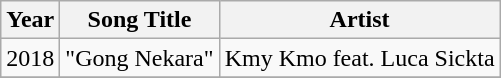<table class="wikitable">
<tr>
<th>Year</th>
<th>Song Title</th>
<th>Artist</th>
</tr>
<tr>
<td>2018</td>
<td>"Gong Nekara"</td>
<td>Kmy Kmo feat. Luca Sickta</td>
</tr>
<tr>
</tr>
</table>
